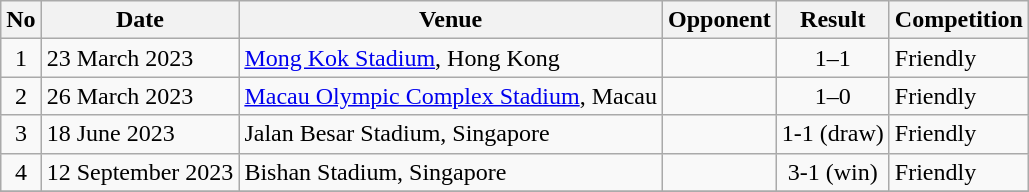<table class="wikitable">
<tr>
<th>No</th>
<th>Date</th>
<th>Venue</th>
<th>Opponent</th>
<th>Result</th>
<th>Competition</th>
</tr>
<tr>
<td align=center>1</td>
<td>23 March 2023</td>
<td><a href='#'>Mong Kok Stadium</a>, Hong Kong</td>
<td></td>
<td align=center>1–1</td>
<td>Friendly</td>
</tr>
<tr>
<td align=center>2</td>
<td>26 March 2023</td>
<td><a href='#'>Macau Olympic Complex Stadium</a>, Macau</td>
<td></td>
<td align=center>1–0</td>
<td>Friendly</td>
</tr>
<tr>
<td align=center>3</td>
<td>18 June 2023</td>
<td>Jalan Besar Stadium, Singapore</td>
<td></td>
<td align=center>1-1 (draw)</td>
<td>Friendly</td>
</tr>
<tr>
<td align=center>4</td>
<td>12 September 2023</td>
<td>Bishan Stadium, Singapore</td>
<td></td>
<td align=center>3-1 (win)</td>
<td>Friendly</td>
</tr>
<tr>
</tr>
</table>
